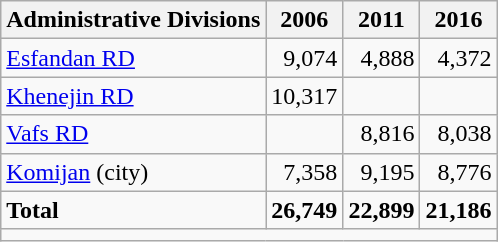<table class="wikitable">
<tr>
<th>Administrative Divisions</th>
<th>2006</th>
<th>2011</th>
<th>2016</th>
</tr>
<tr>
<td><a href='#'>Esfandan RD</a></td>
<td style="text-align: right;">9,074</td>
<td style="text-align: right;">4,888</td>
<td style="text-align: right;">4,372</td>
</tr>
<tr>
<td><a href='#'>Khenejin RD</a></td>
<td style="text-align: right;">10,317</td>
<td style="text-align: right;"></td>
<td style="text-align: right;"></td>
</tr>
<tr>
<td><a href='#'>Vafs RD</a></td>
<td style="text-align: right;"></td>
<td style="text-align: right;">8,816</td>
<td style="text-align: right;">8,038</td>
</tr>
<tr>
<td><a href='#'>Komijan</a> (city)</td>
<td style="text-align: right;">7,358</td>
<td style="text-align: right;">9,195</td>
<td style="text-align: right;">8,776</td>
</tr>
<tr>
<td><strong>Total</strong></td>
<td style="text-align: right;"><strong>26,749</strong></td>
<td style="text-align: right;"><strong>22,899</strong></td>
<td style="text-align: right;"><strong>21,186</strong></td>
</tr>
<tr>
<td colspan=4></td>
</tr>
</table>
